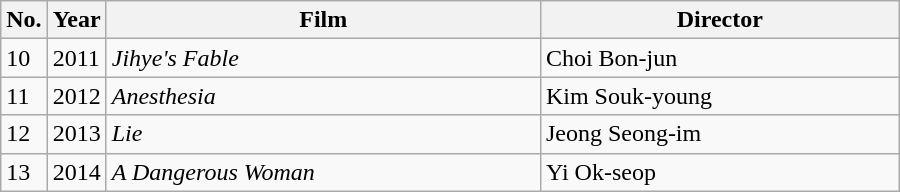<table class=wikitable style="width:600px">
<tr>
<th width=10>No.</th>
<th width=10>Year</th>
<th>Film</th>
<th>Director</th>
</tr>
<tr>
<td>10</td>
<td>2011</td>
<td><em>Jihye's Fable</em></td>
<td>Choi Bon-jun</td>
</tr>
<tr>
<td>11</td>
<td>2012</td>
<td><em>Anesthesia</em></td>
<td>Kim Souk-young</td>
</tr>
<tr>
<td>12</td>
<td>2013</td>
<td><em>Lie</em></td>
<td>Jeong Seong-im</td>
</tr>
<tr>
<td>13</td>
<td>2014</td>
<td><em>A Dangerous Woman</em></td>
<td>Yi Ok-seop</td>
</tr>
</table>
